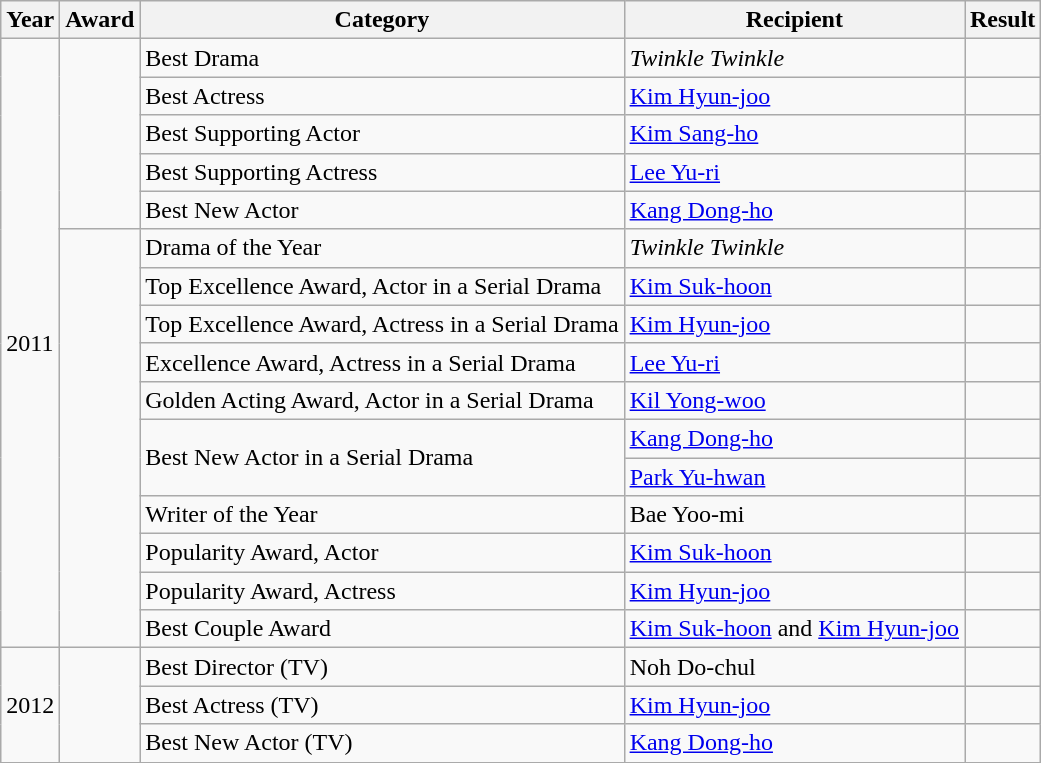<table class="wikitable">
<tr>
<th>Year</th>
<th>Award</th>
<th>Category</th>
<th>Recipient</th>
<th>Result</th>
</tr>
<tr>
<td rowspan=16>2011</td>
<td rowspan=5></td>
<td>Best Drama</td>
<td><em>Twinkle Twinkle</em></td>
<td></td>
</tr>
<tr>
<td>Best Actress</td>
<td><a href='#'>Kim Hyun-joo</a></td>
<td></td>
</tr>
<tr>
<td>Best Supporting Actor</td>
<td><a href='#'>Kim Sang-ho</a></td>
<td></td>
</tr>
<tr>
<td>Best Supporting Actress</td>
<td><a href='#'>Lee Yu-ri</a></td>
<td></td>
</tr>
<tr>
<td>Best New Actor</td>
<td><a href='#'>Kang Dong-ho</a></td>
<td></td>
</tr>
<tr>
<td rowspan=11></td>
<td>Drama of the Year</td>
<td><em>Twinkle Twinkle</em></td>
<td></td>
</tr>
<tr>
<td>Top Excellence Award, Actor in a Serial Drama</td>
<td><a href='#'>Kim Suk-hoon</a></td>
<td></td>
</tr>
<tr>
<td>Top Excellence Award, Actress in a Serial Drama</td>
<td><a href='#'>Kim Hyun-joo</a></td>
<td></td>
</tr>
<tr>
<td>Excellence Award, Actress in a Serial Drama</td>
<td><a href='#'>Lee Yu-ri</a></td>
<td></td>
</tr>
<tr>
<td>Golden Acting Award, Actor in a Serial Drama</td>
<td><a href='#'>Kil Yong-woo</a></td>
<td></td>
</tr>
<tr>
<td rowspan=2>Best New Actor in a Serial Drama</td>
<td><a href='#'>Kang Dong-ho</a></td>
<td></td>
</tr>
<tr>
<td><a href='#'>Park Yu-hwan</a></td>
<td></td>
</tr>
<tr>
<td>Writer of the Year</td>
<td>Bae Yoo-mi</td>
<td></td>
</tr>
<tr>
<td>Popularity Award, Actor</td>
<td><a href='#'>Kim Suk-hoon</a></td>
<td></td>
</tr>
<tr>
<td>Popularity Award, Actress</td>
<td><a href='#'>Kim Hyun-joo</a></td>
<td></td>
</tr>
<tr>
<td>Best Couple Award</td>
<td><a href='#'>Kim Suk-hoon</a> and <a href='#'>Kim Hyun-joo</a></td>
<td></td>
</tr>
<tr>
<td rowspan=3>2012</td>
<td rowspan=3></td>
<td>Best Director (TV)</td>
<td>Noh Do-chul</td>
<td></td>
</tr>
<tr>
<td>Best Actress (TV)</td>
<td><a href='#'>Kim Hyun-joo</a></td>
<td></td>
</tr>
<tr>
<td>Best New Actor (TV)</td>
<td><a href='#'>Kang Dong-ho</a></td>
<td></td>
</tr>
<tr>
</tr>
</table>
